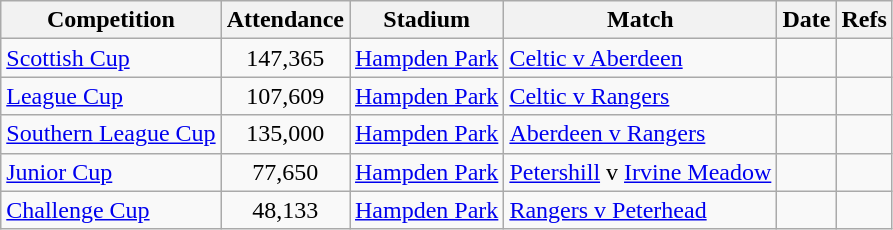<table class="wikitable">
<tr>
<th>Competition</th>
<th>Attendance</th>
<th>Stadium</th>
<th>Match</th>
<th>Date</th>
<th>Refs</th>
</tr>
<tr>
<td><a href='#'>Scottish Cup</a></td>
<td align=center>147,365</td>
<td><a href='#'>Hampden Park</a></td>
<td><a href='#'>Celtic v Aberdeen</a></td>
<td></td>
<td align=center></td>
</tr>
<tr>
<td><a href='#'>League Cup</a></td>
<td align=center>107,609</td>
<td><a href='#'>Hampden Park</a></td>
<td><a href='#'>Celtic v Rangers</a></td>
<td></td>
<td align=center></td>
</tr>
<tr>
<td><a href='#'>Southern League Cup</a></td>
<td align=center>135,000</td>
<td><a href='#'>Hampden Park</a></td>
<td><a href='#'>Aberdeen v Rangers</a></td>
<td></td>
<td align=center></td>
</tr>
<tr>
<td><a href='#'>Junior Cup</a></td>
<td align=center>77,650</td>
<td><a href='#'>Hampden Park</a></td>
<td><a href='#'>Petershill</a> v <a href='#'>Irvine Meadow</a></td>
<td></td>
<td align=center></td>
</tr>
<tr>
<td><a href='#'>Challenge Cup</a></td>
<td align=center>48,133</td>
<td><a href='#'>Hampden Park</a></td>
<td><a href='#'>Rangers v Peterhead</a></td>
<td></td>
<td align=center></td>
</tr>
</table>
